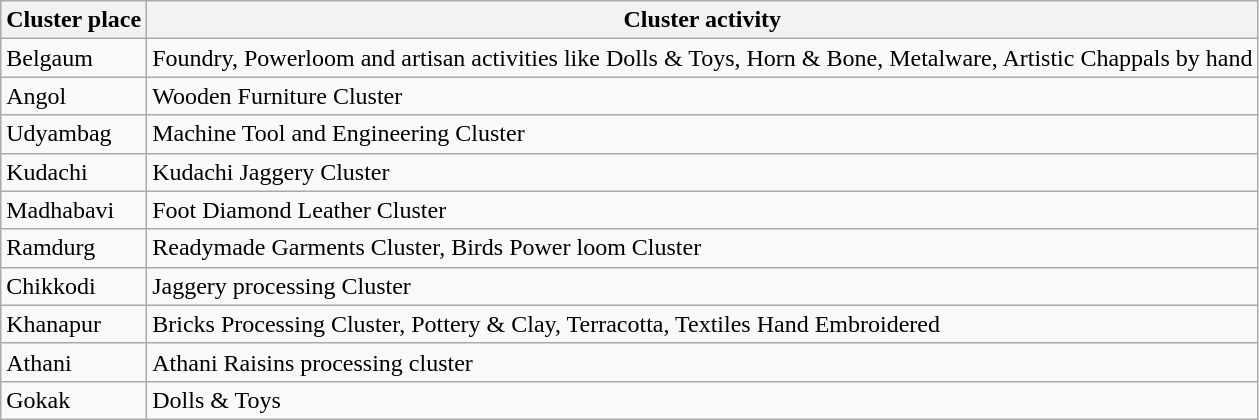<table class="wikitable">
<tr>
<th>Cluster place</th>
<th>Cluster activity</th>
</tr>
<tr>
<td>Belgaum</td>
<td>Foundry, Powerloom and artisan activities like Dolls & Toys, Horn & Bone, Metalware, Artistic Chappals by hand</td>
</tr>
<tr>
<td>Angol</td>
<td>Wooden Furniture Cluster</td>
</tr>
<tr>
<td>Udyambag</td>
<td>Machine Tool and Engineering Cluster</td>
</tr>
<tr>
<td>Kudachi</td>
<td>Kudachi Jaggery Cluster</td>
</tr>
<tr>
<td>Madhabavi</td>
<td>Foot Diamond Leather Cluster</td>
</tr>
<tr>
<td>Ramdurg</td>
<td>Readymade Garments Cluster, Birds Power loom Cluster</td>
</tr>
<tr>
<td>Chikkodi</td>
<td>Jaggery processing Cluster</td>
</tr>
<tr>
<td>Khanapur</td>
<td>Bricks Processing Cluster, Pottery & Clay, Terracotta, Textiles Hand Embroidered</td>
</tr>
<tr>
<td>Athani</td>
<td>Athani Raisins processing cluster</td>
</tr>
<tr>
<td>Gokak</td>
<td>Dolls & Toys</td>
</tr>
</table>
